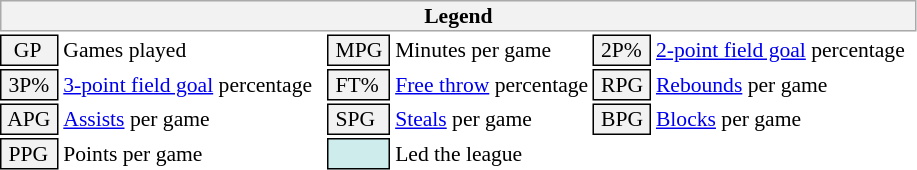<table class="toccolours" style="font-size: 90%; white-space: nowrap;">
<tr>
<th colspan="6" style="background-color: #F2F2F2; border: 1px solid #AAAAAA;">Legend</th>
</tr>
<tr>
<td style="background-color: #F2F2F2; border: 1px solid black;">  GP</td>
<td>Games played</td>
<td style="background-color: #F2F2F2; border: 1px solid black"> MPG </td>
<td>Minutes per game</td>
<td style="background-color: #F2F2F2; border: 1px solid black;"> 2P% </td>
<td style="padding-right: 8px"><a href='#'>2-point field goal</a> percentage</td>
</tr>
<tr>
<td style="background-color: #F2F2F2; border: 1px solid black"> 3P% </td>
<td style="padding-right: 8px"><a href='#'>3-point field goal</a> percentage</td>
<td style="background-color: #F2F2F2; border: 1px solid black"> FT% </td>
<td><a href='#'>Free throw</a> percentage</td>
<td style="background-color: #F2F2F2; border: 1px solid black;"> RPG </td>
<td><a href='#'>Rebounds</a> per game</td>
</tr>
<tr>
<td style="background-color: #F2F2F2; border: 1px solid black"> APG </td>
<td><a href='#'>Assists</a> per game</td>
<td style="background-color: #F2F2F2; border: 1px solid black"> SPG </td>
<td><a href='#'>Steals</a> per game</td>
<td style="background-color: #F2F2F2; border: 1px solid black;"> BPG </td>
<td><a href='#'>Blocks</a> per game</td>
</tr>
<tr>
<td style="background-color: #F2F2F2; border: 1px solid black"> PPG </td>
<td>Points per game</td>
<td style="background-color: #CFECEC; border: 1px solid black"> <strong> </strong> </td>
<td>Led the league</td>
</tr>
<tr>
</tr>
</table>
